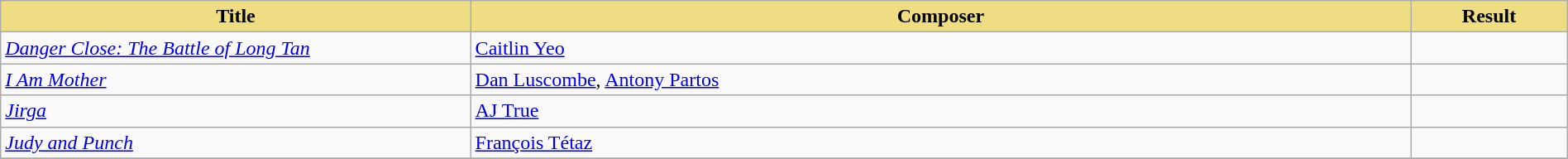<table class="wikitable" width=100%>
<tr>
<th style="width:30%;background:#EEDD82;">Title</th>
<th style="width:60%;background:#EEDD82;">Composer</th>
<th style="width:10%;background:#EEDD82;">Result<br></th>
</tr>
<tr>
<td><em><a href='#'>Danger Close: The Battle of Long Tan</a></em></td>
<td><a href='#'>Caitlin Yeo</a></td>
<td></td>
</tr>
<tr>
<td><em><a href='#'>I Am Mother</a></em></td>
<td><a href='#'>Dan Luscombe</a>, <a href='#'>Antony Partos</a></td>
<td></td>
</tr>
<tr>
<td><em><a href='#'>Jirga</a></em></td>
<td><a href='#'>AJ True</a></td>
<td></td>
</tr>
<tr>
<td><em><a href='#'>Judy and Punch</a></em></td>
<td><a href='#'>François Tétaz</a></td>
<td></td>
</tr>
<tr>
</tr>
</table>
